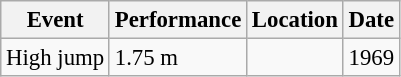<table class="wikitable" style="border-collapse: collapse; font-size: 95%;">
<tr>
<th scope="col">Event</th>
<th scope="col">Performance</th>
<th scope="col">Location</th>
<th scope="col">Date</th>
</tr>
<tr>
<td>High jump</td>
<td>1.75 m</td>
<td></td>
<td>1969</td>
</tr>
</table>
